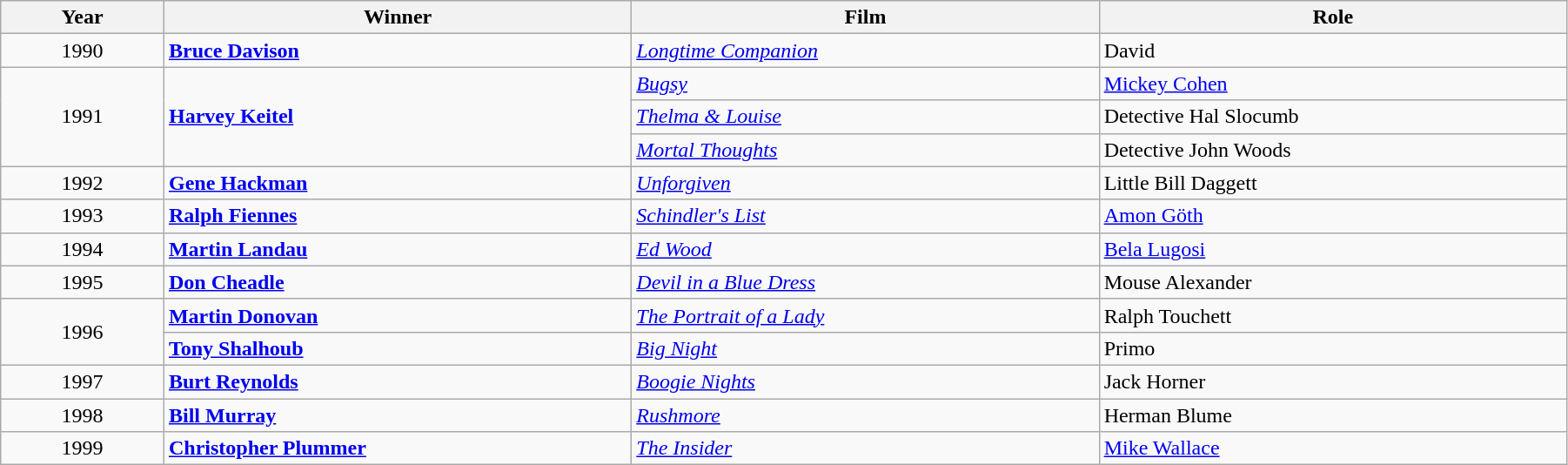<table class="wikitable" width="95%" cellpadding="5">
<tr>
<th width="100"><strong>Year</strong></th>
<th width="300"><strong>Winner</strong></th>
<th width="300"><strong>Film</strong></th>
<th width="300"><strong>Role</strong></th>
</tr>
<tr>
<td style="text-align:center;">1990</td>
<td><strong><a href='#'>Bruce Davison</a></strong></td>
<td><em><a href='#'>Longtime Companion</a></em></td>
<td>David</td>
</tr>
<tr>
<td rowspan="3" style="text-align:center;">1991</td>
<td rowspan="3"><strong><a href='#'>Harvey Keitel</a></strong></td>
<td><em><a href='#'>Bugsy</a></em></td>
<td><a href='#'>Mickey Cohen</a></td>
</tr>
<tr>
<td><em><a href='#'>Thelma & Louise</a></em></td>
<td>Detective Hal Slocumb</td>
</tr>
<tr>
<td><em><a href='#'>Mortal Thoughts</a></em></td>
<td>Detective John Woods</td>
</tr>
<tr>
<td style="text-align:center;">1992</td>
<td><strong><a href='#'>Gene Hackman</a></strong></td>
<td><em><a href='#'>Unforgiven</a></em></td>
<td>Little Bill Daggett</td>
</tr>
<tr>
<td style="text-align:center;">1993</td>
<td><strong><a href='#'>Ralph Fiennes</a></strong></td>
<td><em><a href='#'>Schindler's List</a></em></td>
<td><a href='#'>Amon Göth</a></td>
</tr>
<tr>
<td style="text-align:center;">1994</td>
<td><strong><a href='#'>Martin Landau</a></strong></td>
<td><em><a href='#'>Ed Wood</a></em></td>
<td><a href='#'>Bela Lugosi</a></td>
</tr>
<tr>
<td style="text-align:center;">1995</td>
<td><strong><a href='#'>Don Cheadle</a></strong></td>
<td><em><a href='#'>Devil in a Blue Dress</a></em></td>
<td>Mouse Alexander</td>
</tr>
<tr>
<td rowspan="2" style="text-align:center;">1996</td>
<td><strong><a href='#'>Martin Donovan</a></strong></td>
<td><em><a href='#'>The Portrait of a Lady</a></em></td>
<td>Ralph Touchett</td>
</tr>
<tr>
<td><strong><a href='#'>Tony Shalhoub</a></strong></td>
<td><em><a href='#'>Big Night</a></em></td>
<td>Primo</td>
</tr>
<tr>
<td style="text-align:center;">1997</td>
<td><strong><a href='#'>Burt Reynolds</a></strong></td>
<td><em><a href='#'>Boogie Nights</a></em></td>
<td>Jack Horner</td>
</tr>
<tr>
<td style="text-align:center;">1998</td>
<td><strong><a href='#'>Bill Murray</a></strong></td>
<td><em><a href='#'>Rushmore</a></em></td>
<td>Herman Blume</td>
</tr>
<tr>
<td style="text-align:center;">1999</td>
<td><strong><a href='#'>Christopher Plummer</a></strong></td>
<td><em><a href='#'>The Insider</a></em></td>
<td><a href='#'>Mike Wallace</a></td>
</tr>
</table>
